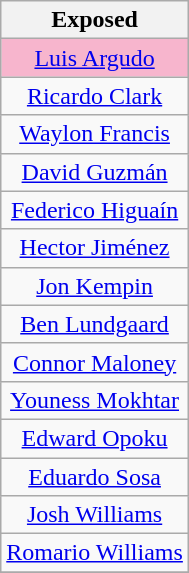<table class="wikitable" style="text-align:center">
<tr>
<th>Exposed</th>
</tr>
<tr>
<td style="background: #f7b5cd"><a href='#'>Luis Argudo</a></td>
</tr>
<tr>
<td><a href='#'>Ricardo Clark</a></td>
</tr>
<tr>
<td><a href='#'>Waylon Francis</a></td>
</tr>
<tr>
<td><a href='#'>David Guzmán</a></td>
</tr>
<tr>
<td><a href='#'>Federico Higuaín</a></td>
</tr>
<tr>
<td><a href='#'>Hector Jiménez</a></td>
</tr>
<tr>
<td><a href='#'>Jon Kempin</a></td>
</tr>
<tr>
<td><a href='#'>Ben Lundgaard</a></td>
</tr>
<tr>
<td><a href='#'>Connor Maloney</a></td>
</tr>
<tr>
<td><a href='#'>Youness Mokhtar</a></td>
</tr>
<tr>
<td><a href='#'>Edward Opoku</a></td>
</tr>
<tr>
<td><a href='#'>Eduardo Sosa</a></td>
</tr>
<tr>
<td><a href='#'>Josh Williams</a></td>
</tr>
<tr>
<td><a href='#'>Romario Williams</a></td>
</tr>
<tr>
</tr>
</table>
